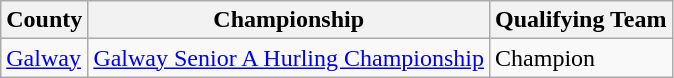<table class="wikitable">
<tr>
<th>County</th>
<th>Championship</th>
<th>Qualifying Team</th>
</tr>
<tr>
<td> <a href='#'>Galway</a></td>
<td><a href='#'>Galway Senior A Hurling Championship</a></td>
<td>Champion</td>
</tr>
</table>
